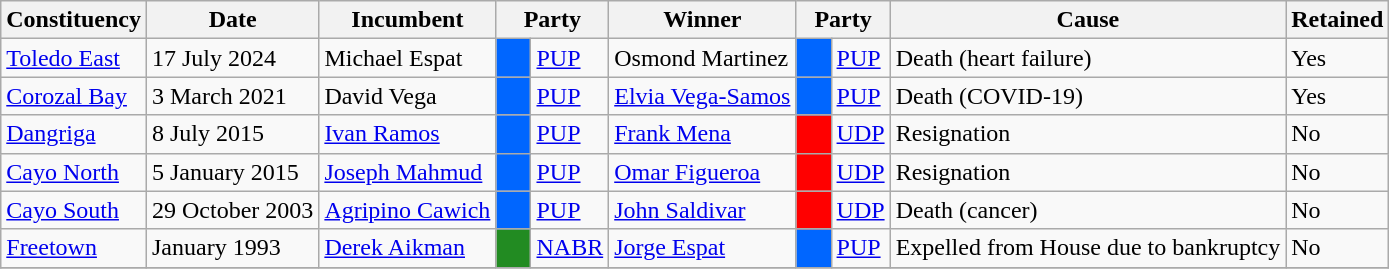<table class="wikitable">
<tr>
<th>Constituency</th>
<th>Date</th>
<th>Incumbent</th>
<th colspan=2>Party</th>
<th>Winner</th>
<th colspan=2>Party</th>
<th>Cause</th>
<th>Retained</th>
</tr>
<tr>
<td><a href='#'>Toledo East</a></td>
<td>17 July 2024</td>
<td>Michael Espat</td>
<td style="background: #0066FF">    </td>
<td><a href='#'>PUP</a></td>
<td>Osmond Martinez</td>
<td style="background: #0066FF">    </td>
<td><a href='#'>PUP</a></td>
<td>Death (heart failure)</td>
<td>Yes</td>
</tr>
<tr>
<td><a href='#'>Corozal Bay</a></td>
<td>3 March 2021</td>
<td>David Vega</td>
<td style="background: #0066FF">    </td>
<td><a href='#'>PUP</a></td>
<td><a href='#'>Elvia Vega-Samos</a></td>
<td style="background: #0066FF">    </td>
<td><a href='#'>PUP</a></td>
<td>Death (COVID-19)</td>
<td>Yes</td>
</tr>
<tr>
<td><a href='#'>Dangriga</a></td>
<td>8 July 2015</td>
<td><a href='#'>Ivan Ramos</a></td>
<td style="background: #0066FF">    </td>
<td><a href='#'>PUP</a></td>
<td><a href='#'>Frank Mena</a></td>
<td style="background: #FF0000">    </td>
<td><a href='#'>UDP</a></td>
<td>Resignation</td>
<td>No</td>
</tr>
<tr>
<td><a href='#'>Cayo North</a></td>
<td>5 January 2015</td>
<td><a href='#'>Joseph Mahmud</a></td>
<td style="background: #0066FF">    </td>
<td><a href='#'>PUP</a></td>
<td><a href='#'>Omar Figueroa</a></td>
<td style="background: #FF0000">    </td>
<td><a href='#'>UDP</a></td>
<td>Resignation</td>
<td>No</td>
</tr>
<tr>
<td><a href='#'>Cayo South</a></td>
<td>29 October 2003</td>
<td><a href='#'>Agripino Cawich</a></td>
<td style="background: #0066FF">    </td>
<td><a href='#'>PUP</a></td>
<td><a href='#'>John Saldivar</a></td>
<td style="background: #FF0000">    </td>
<td><a href='#'>UDP</a></td>
<td>Death (cancer)</td>
<td>No</td>
</tr>
<tr>
<td><a href='#'>Freetown</a></td>
<td>January 1993</td>
<td><a href='#'>Derek Aikman</a></td>
<td style="background: #228B22">    </td>
<td><a href='#'>NABR</a></td>
<td><a href='#'>Jorge Espat</a></td>
<td style="background: #0066FF">    </td>
<td><a href='#'>PUP</a></td>
<td>Expelled from House due to bankruptcy</td>
<td>No</td>
</tr>
<tr>
</tr>
</table>
